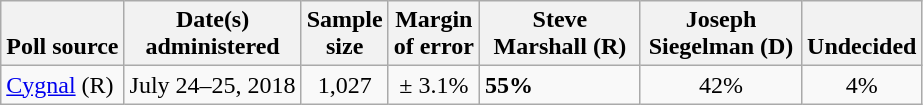<table class="wikitable">
<tr valign=bottom>
<th>Poll source</th>
<th>Date(s)<br>administered</th>
<th>Sample<br>size</th>
<th>Margin<br>of error</th>
<th style="width:100px;">Steve<br>Marshall (R)</th>
<th style="width:100px;">Joseph<br>Siegelman (D)</th>
<th>Undecided</th>
</tr>
<tr>
<td><a href='#'>Cygnal</a> (R)</td>
<td align=center>July 24–25, 2018</td>
<td align=center>1,027</td>
<td align=center>± 3.1%</td>
<td><strong>55%</strong></td>
<td align=center>42%</td>
<td align=center>4%</td>
</tr>
</table>
